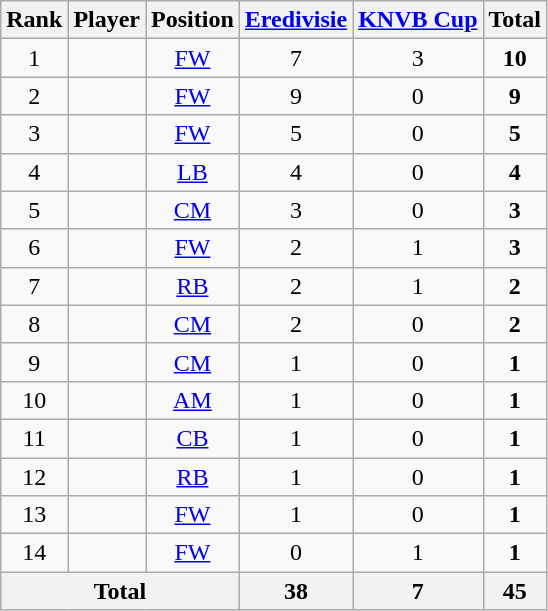<table class="wikitable sortable">
<tr>
<th>Rank</th>
<th>Player</th>
<th>Position</th>
<th><a href='#'>Eredivisie</a></th>
<th><a href='#'>KNVB Cup</a></th>
<th>Total</th>
</tr>
<tr>
<td align="center">1</td>
<td> </td>
<td align="center"><a href='#'>FW</a></td>
<td align="center">7</td>
<td align="center">3</td>
<td align="center"><strong>10</strong></td>
</tr>
<tr>
<td align="center">2</td>
<td> </td>
<td align="center"><a href='#'>FW</a></td>
<td align="center">9</td>
<td align="center">0</td>
<td align="center"><strong>9</strong></td>
</tr>
<tr>
<td align="center">3</td>
<td> </td>
<td align="center"><a href='#'>FW</a></td>
<td align="center">5</td>
<td align="center">0</td>
<td align="center"><strong>5</strong></td>
</tr>
<tr>
<td align="center">4</td>
<td> </td>
<td align="center"><a href='#'>LB</a></td>
<td align="center">4</td>
<td align="center">0</td>
<td align="center"><strong>4</strong></td>
</tr>
<tr>
<td align="center">5</td>
<td> </td>
<td align="center"><a href='#'>CM</a></td>
<td align="center">3</td>
<td align="center">0</td>
<td align="center"><strong>3</strong></td>
</tr>
<tr>
<td align="center">6</td>
<td> </td>
<td align="center"><a href='#'>FW</a></td>
<td align="center">2</td>
<td align="center">1</td>
<td align="center"><strong>3</strong></td>
</tr>
<tr>
<td align="center">7</td>
<td> </td>
<td align="center"><a href='#'>RB</a></td>
<td align="center">2</td>
<td align="center">1</td>
<td align="center"><strong>2</strong></td>
</tr>
<tr>
<td align="center">8</td>
<td> </td>
<td align="center"><a href='#'>CM</a></td>
<td align="center">2</td>
<td align="center">0</td>
<td align="center"><strong>2</strong></td>
</tr>
<tr>
<td align="center">9</td>
<td> </td>
<td align="center"><a href='#'>CM</a></td>
<td align="center">1</td>
<td align="center">0</td>
<td align="center"><strong>1</strong></td>
</tr>
<tr>
<td align="center">10</td>
<td> </td>
<td align="center"><a href='#'>AM</a></td>
<td align="center">1</td>
<td align="center">0</td>
<td align="center"><strong>1</strong></td>
</tr>
<tr>
<td align="center">11</td>
<td> </td>
<td align="center"><a href='#'>CB</a></td>
<td align="center">1</td>
<td align="center">0</td>
<td align="center"><strong>1</strong></td>
</tr>
<tr>
<td align="center">12</td>
<td> </td>
<td align="center"><a href='#'>RB</a></td>
<td align="center">1</td>
<td align="center">0</td>
<td align="center"><strong>1</strong></td>
</tr>
<tr>
<td align="center">13</td>
<td> </td>
<td align="center"><a href='#'>FW</a></td>
<td align="center">1</td>
<td align="center">0</td>
<td align="center"><strong>1</strong></td>
</tr>
<tr>
<td align="center">14</td>
<td> </td>
<td align="center"><a href='#'>FW</a></td>
<td align="center">0</td>
<td align="center">1</td>
<td align="center"><strong>1</strong></td>
</tr>
<tr>
<th colspan="3">Total</th>
<th>38</th>
<th>7</th>
<th>45</th>
</tr>
</table>
